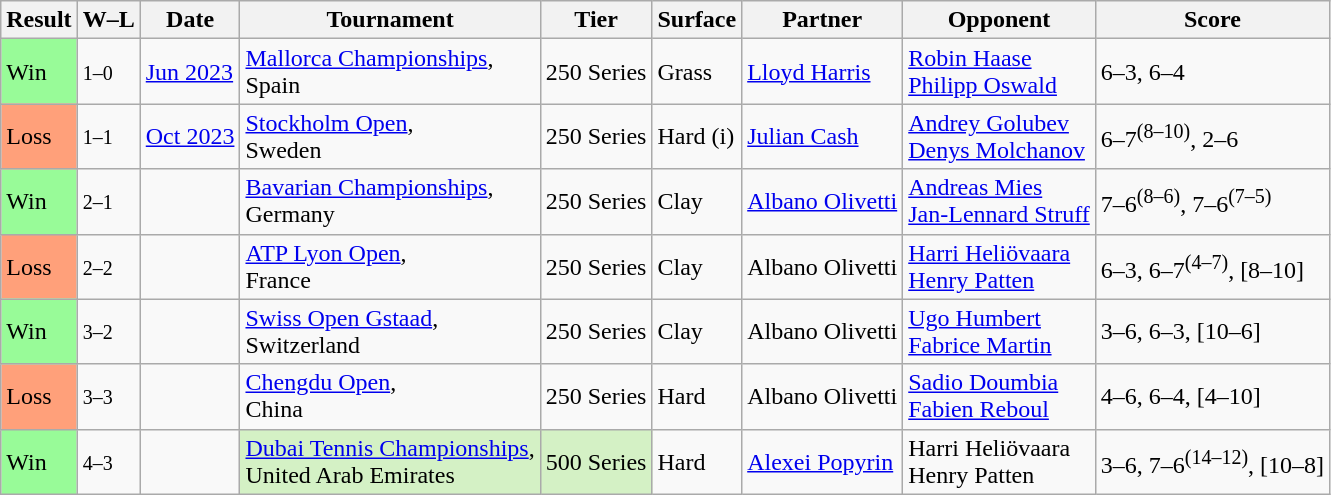<table class="sortable wikitable">
<tr>
<th>Result</th>
<th class="unsortable">W–L</th>
<th>Date</th>
<th>Tournament</th>
<th>Tier</th>
<th>Surface</th>
<th>Partner</th>
<th>Opponent</th>
<th class="unsortable">Score</th>
</tr>
<tr>
<td bgcolor=98FB98>Win</td>
<td><small>1–0</small></td>
<td><a href='#'>Jun 2023</a></td>
<td><a href='#'>Mallorca Championships</a>,<br>Spain</td>
<td>250 Series</td>
<td>Grass</td>
<td> <a href='#'>Lloyd Harris</a></td>
<td> <a href='#'>Robin Haase</a> <br>  <a href='#'>Philipp Oswald</a></td>
<td>6–3, 6–4</td>
</tr>
<tr>
<td bgcolor= FFA07A>Loss</td>
<td><small>1–1</small></td>
<td><a href='#'>Oct 2023</a></td>
<td><a href='#'>Stockholm Open</a>,<br>Sweden</td>
<td>250 Series</td>
<td>Hard (i)</td>
<td> <a href='#'>Julian Cash</a></td>
<td> <a href='#'>Andrey Golubev</a> <br> <a href='#'>Denys Molchanov</a></td>
<td>6–7<sup>(8–10)</sup>, 2–6</td>
</tr>
<tr>
<td bgcolor=98FB98>Win</td>
<td><small>2–1</small></td>
<td><a href='#'></a></td>
<td><a href='#'>Bavarian Championships</a>,<br> Germany</td>
<td>250 Series</td>
<td>Clay</td>
<td> <a href='#'>Albano Olivetti</a></td>
<td> <a href='#'>Andreas Mies</a> <br>  <a href='#'>Jan-Lennard Struff</a></td>
<td>7–6<sup>(8–6)</sup>, 7–6<sup>(7–5)</sup></td>
</tr>
<tr>
<td bgcolor = FFA07A>Loss</td>
<td><small>2–2</small></td>
<td><a href='#'></a></td>
<td><a href='#'>ATP Lyon Open</a>,<br>France</td>
<td>250 Series</td>
<td>Clay</td>
<td> Albano Olivetti</td>
<td> <a href='#'>Harri Heliövaara</a> <br> <a href='#'>Henry Patten</a></td>
<td>6–3, 6–7<sup>(4–7)</sup>, [8–10]</td>
</tr>
<tr>
<td bgcolor=98FB98>Win</td>
<td><small>3–2</small></td>
<td><a href='#'></a></td>
<td><a href='#'>Swiss Open Gstaad</a>, <br> Switzerland</td>
<td>250 Series</td>
<td>Clay</td>
<td> Albano Olivetti</td>
<td> <a href='#'>Ugo Humbert</a> <br> <a href='#'>Fabrice Martin</a></td>
<td>3–6, 6–3, [10–6]</td>
</tr>
<tr>
<td bgcolor = FFA07A>Loss</td>
<td><small>3–3</small></td>
<td><a href='#'></a></td>
<td><a href='#'>Chengdu Open</a>,<br>China</td>
<td>250 Series</td>
<td>Hard</td>
<td> Albano Olivetti</td>
<td> <a href='#'>Sadio Doumbia</a><br> <a href='#'>Fabien Reboul</a></td>
<td>4–6, 6–4, [4–10]</td>
</tr>
<tr>
<td bgcolor=98FB98>Win</td>
<td><small>4–3</small></td>
<td><a href='#'></a></td>
<td style="background:#D4F1C5;"><a href='#'>Dubai Tennis Championships</a>,<br>United Arab Emirates</td>
<td style="background:#D4F1C5;">500 Series</td>
<td>Hard</td>
<td> <a href='#'>Alexei Popyrin</a></td>
<td> Harri Heliövaara <br> Henry Patten</td>
<td>3–6, 7–6<sup>(14–12)</sup>, [10–8]</td>
</tr>
</table>
